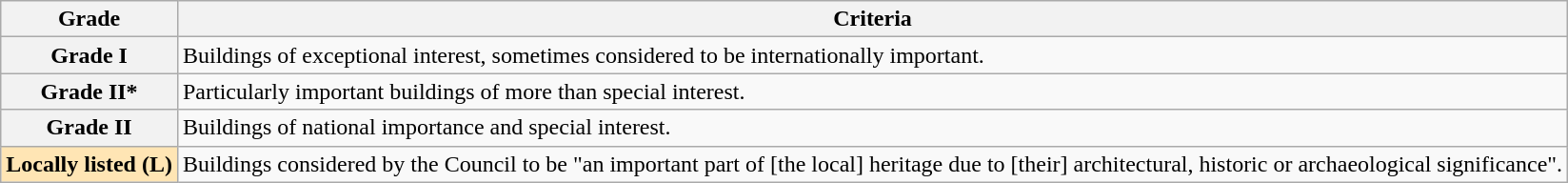<table class="wikitable" border="1">
<tr>
<th>Grade</th>
<th>Criteria</th>
</tr>
<tr>
<th>Grade I</th>
<td>Buildings of exceptional interest, sometimes considered to be internationally important.</td>
</tr>
<tr>
<th>Grade II*</th>
<td>Particularly important buildings of more than special interest.</td>
</tr>
<tr>
<th>Grade II</th>
<td>Buildings of national importance and special interest.</td>
</tr>
<tr>
<th style="background-color: #FFE5B4">Locally listed (L)</th>
<td>Buildings considered by the Council to be "an important part of [the local] heritage due to [their] architectural, historic or archaeological significance".</td>
</tr>
</table>
